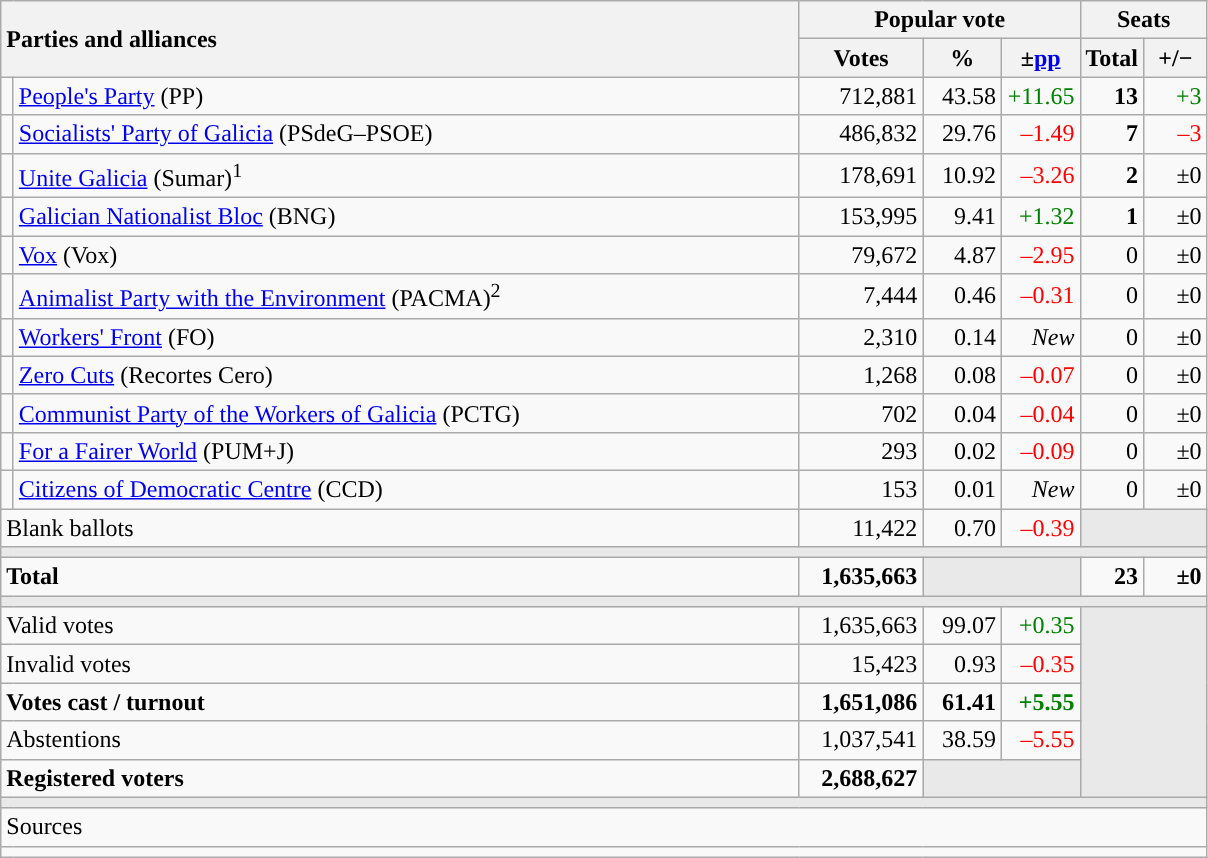<table class="wikitable" style="text-align:right;">
<tr>
<th style="text-align:left;" rowspan="2" colspan="2" width="525">Parties and alliances</th>
<th colspan="3">Popular vote</th>
<th colspan="2">Seats</th>
</tr>
<tr>
<th width="75">Votes</th>
<th width="45">%</th>
<th width="45">±<a href='#'>pp</a></th>
<th width="35">Total</th>
<th width="35">+/−</th>
</tr>
<tr>
<td width="1" style="color:inherit;background:"></td>
<td align="left"><a href='#'>People's Party</a> (PP)</td>
<td>712,881</td>
<td>43.58</td>
<td style="color:green;">+11.65</td>
<td><strong>13</strong></td>
<td style="color:green;">+3</td>
</tr>
<tr>
<td style="color:inherit;background:"></td>
<td align="left"><a href='#'>Socialists' Party of Galicia</a> (PSdeG–PSOE)</td>
<td>486,832</td>
<td>29.76</td>
<td style="color:red;">–1.49</td>
<td><strong>7</strong></td>
<td style="color:red;">–3</td>
</tr>
<tr>
<td style="color:inherit;background:"></td>
<td align="left"><a href='#'>Unite Galicia</a> (Sumar)<sup>1</sup></td>
<td>178,691</td>
<td>10.92</td>
<td style="color:red;">–3.26</td>
<td><strong>2</strong></td>
<td>±0</td>
</tr>
<tr>
<td style="color:inherit;background:"></td>
<td align="left"><a href='#'>Galician Nationalist Bloc</a> (BNG)</td>
<td>153,995</td>
<td>9.41</td>
<td style="color:green;">+1.32</td>
<td><strong>1</strong></td>
<td>±0</td>
</tr>
<tr>
<td style="color:inherit;background:"></td>
<td align="left"><a href='#'>Vox</a> (Vox)</td>
<td>79,672</td>
<td>4.87</td>
<td style="color:red;">–2.95</td>
<td>0</td>
<td>±0</td>
</tr>
<tr>
<td style="color:inherit;background:"></td>
<td align="left"><a href='#'>Animalist Party with the Environment</a> (PACMA)<sup>2</sup></td>
<td>7,444</td>
<td>0.46</td>
<td style="color:red;">–0.31</td>
<td>0</td>
<td>±0</td>
</tr>
<tr>
<td style="color:inherit;background:"></td>
<td align="left"><a href='#'>Workers' Front</a> (FO)</td>
<td>2,310</td>
<td>0.14</td>
<td><em>New</em></td>
<td>0</td>
<td>±0</td>
</tr>
<tr>
<td style="color:inherit;background:"></td>
<td align="left"><a href='#'>Zero Cuts</a> (Recortes Cero)</td>
<td>1,268</td>
<td>0.08</td>
<td style="color:red;">–0.07</td>
<td>0</td>
<td>±0</td>
</tr>
<tr>
<td style="color:inherit;background:"></td>
<td align="left"><a href='#'>Communist Party of the Workers of Galicia</a> (PCTG)</td>
<td>702</td>
<td>0.04</td>
<td style="color:red;">–0.04</td>
<td>0</td>
<td>±0</td>
</tr>
<tr>
<td style="color:inherit;background:"></td>
<td align="left"><a href='#'>For a Fairer World</a> (PUM+J)</td>
<td>293</td>
<td>0.02</td>
<td style="color:red;">–0.09</td>
<td>0</td>
<td>±0</td>
</tr>
<tr>
<td style="color:inherit;background:"></td>
<td align="left"><a href='#'>Citizens of Democratic Centre</a> (CCD)</td>
<td>153</td>
<td>0.01</td>
<td><em>New</em></td>
<td>0</td>
<td>±0</td>
</tr>
<tr>
<td align="left" colspan="2">Blank ballots</td>
<td>11,422</td>
<td>0.70</td>
<td style="color:red;">–0.39</td>
<td bgcolor="#E9E9E9" colspan="2"></td>
</tr>
<tr>
<td colspan="7" bgcolor="#E9E9E9"></td>
</tr>
<tr style="font-weight:bold;">
<td align="left" colspan="2">Total</td>
<td>1,635,663</td>
<td bgcolor="#E9E9E9" colspan="2"></td>
<td>23</td>
<td>±0</td>
</tr>
<tr>
<td colspan="7" bgcolor="#E9E9E9"></td>
</tr>
<tr>
<td align="left" colspan="2">Valid votes</td>
<td>1,635,663</td>
<td>99.07</td>
<td style="color:green;">+0.35</td>
<td bgcolor="#E9E9E9" colspan="2" rowspan="5"></td>
</tr>
<tr>
<td align="left" colspan="2">Invalid votes</td>
<td>15,423</td>
<td>0.93</td>
<td style="color:red;">–0.35</td>
</tr>
<tr style="font-weight:bold;">
<td align="left" colspan="2">Votes cast / turnout</td>
<td>1,651,086</td>
<td>61.41</td>
<td style="color:green;">+5.55</td>
</tr>
<tr>
<td align="left" colspan="2">Abstentions</td>
<td>1,037,541</td>
<td>38.59</td>
<td style="color:red;">–5.55</td>
</tr>
<tr style="font-weight:bold;">
<td align="left" colspan="2">Registered voters</td>
<td>2,688,627</td>
<td bgcolor="#E9E9E9" colspan="2"></td>
</tr>
<tr>
<td colspan="7" bgcolor="#E9E9E9"></td>
</tr>
<tr>
<td align="left" colspan="7">Sources</td>
</tr>
<tr>
<td colspan="7" style="text-align:left; max-width:790px;"></td>
</tr>
</table>
